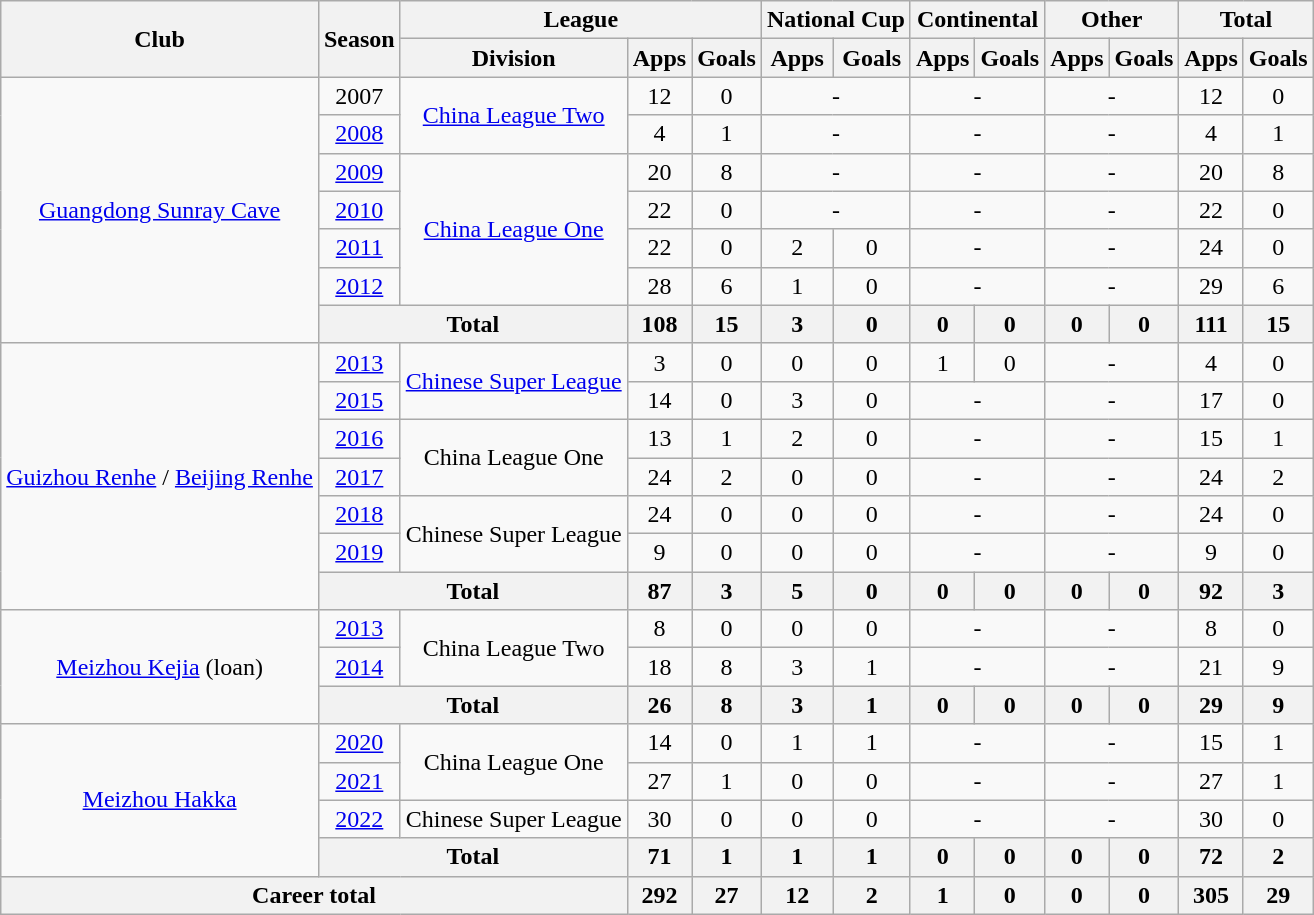<table class="wikitable" style="text-align: center">
<tr>
<th rowspan="2">Club</th>
<th rowspan="2">Season</th>
<th colspan="3">League</th>
<th colspan="2">National Cup</th>
<th colspan="2">Continental</th>
<th colspan="2">Other</th>
<th colspan="2">Total</th>
</tr>
<tr>
<th>Division</th>
<th>Apps</th>
<th>Goals</th>
<th>Apps</th>
<th>Goals</th>
<th>Apps</th>
<th>Goals</th>
<th>Apps</th>
<th>Goals</th>
<th>Apps</th>
<th>Goals</th>
</tr>
<tr>
<td rowspan=7><a href='#'>Guangdong Sunray Cave</a></td>
<td>2007</td>
<td rowspan="2"><a href='#'>China League Two</a></td>
<td>12</td>
<td>0</td>
<td colspan="2">-</td>
<td colspan="2">-</td>
<td colspan="2">-</td>
<td>12</td>
<td>0</td>
</tr>
<tr>
<td><a href='#'>2008</a></td>
<td>4</td>
<td>1</td>
<td colspan="2">-</td>
<td colspan="2">-</td>
<td colspan="2">-</td>
<td>4</td>
<td>1</td>
</tr>
<tr>
<td><a href='#'>2009</a></td>
<td rowspan="4"><a href='#'>China League One</a></td>
<td>20</td>
<td>8</td>
<td colspan="2">-</td>
<td colspan="2">-</td>
<td colspan="2">-</td>
<td>20</td>
<td>8</td>
</tr>
<tr>
<td><a href='#'>2010</a></td>
<td>22</td>
<td>0</td>
<td colspan="2">-</td>
<td colspan="2">-</td>
<td colspan="2">-</td>
<td>22</td>
<td>0</td>
</tr>
<tr>
<td><a href='#'>2011</a></td>
<td>22</td>
<td>0</td>
<td>2</td>
<td>0</td>
<td colspan="2">-</td>
<td colspan="2">-</td>
<td>24</td>
<td>0</td>
</tr>
<tr>
<td><a href='#'>2012</a></td>
<td>28</td>
<td>6</td>
<td>1</td>
<td>0</td>
<td colspan="2">-</td>
<td colspan="2">-</td>
<td>29</td>
<td>6</td>
</tr>
<tr>
<th colspan=2>Total</th>
<th>108</th>
<th>15</th>
<th>3</th>
<th>0</th>
<th>0</th>
<th>0</th>
<th>0</th>
<th>0</th>
<th>111</th>
<th>15</th>
</tr>
<tr>
<td rowspan=7><a href='#'>Guizhou Renhe</a> / <a href='#'>Beijing Renhe</a></td>
<td><a href='#'>2013</a></td>
<td rowspan=2><a href='#'>Chinese Super League</a></td>
<td>3</td>
<td>0</td>
<td>0</td>
<td>0</td>
<td>1</td>
<td>0</td>
<td colspan="2">-</td>
<td>4</td>
<td>0</td>
</tr>
<tr>
<td><a href='#'>2015</a></td>
<td>14</td>
<td>0</td>
<td>3</td>
<td>0</td>
<td colspan="2">-</td>
<td colspan="2">-</td>
<td>17</td>
<td>0</td>
</tr>
<tr>
<td><a href='#'>2016</a></td>
<td rowspan="2">China League One</td>
<td>13</td>
<td>1</td>
<td>2</td>
<td>0</td>
<td colspan="2">-</td>
<td colspan="2">-</td>
<td>15</td>
<td>1</td>
</tr>
<tr>
<td><a href='#'>2017</a></td>
<td>24</td>
<td>2</td>
<td>0</td>
<td>0</td>
<td colspan="2">-</td>
<td colspan="2">-</td>
<td>24</td>
<td>2</td>
</tr>
<tr>
<td><a href='#'>2018</a></td>
<td rowspan="2">Chinese Super League</td>
<td>24</td>
<td>0</td>
<td>0</td>
<td>0</td>
<td colspan="2">-</td>
<td colspan="2">-</td>
<td>24</td>
<td>0</td>
</tr>
<tr>
<td><a href='#'>2019</a></td>
<td>9</td>
<td>0</td>
<td>0</td>
<td>0</td>
<td colspan="2">-</td>
<td colspan="2">-</td>
<td>9</td>
<td>0</td>
</tr>
<tr>
<th colspan=2>Total</th>
<th>87</th>
<th>3</th>
<th>5</th>
<th>0</th>
<th>0</th>
<th>0</th>
<th>0</th>
<th>0</th>
<th>92</th>
<th>3</th>
</tr>
<tr>
<td rowspan=3><a href='#'>Meizhou Kejia</a> (loan)</td>
<td><a href='#'>2013</a></td>
<td rowspan="2">China League Two</td>
<td>8</td>
<td>0</td>
<td>0</td>
<td>0</td>
<td colspan="2">-</td>
<td colspan="2">-</td>
<td>8</td>
<td>0</td>
</tr>
<tr>
<td><a href='#'>2014</a></td>
<td>18</td>
<td>8</td>
<td>3</td>
<td>1</td>
<td colspan="2">-</td>
<td colspan="2">-</td>
<td>21</td>
<td>9</td>
</tr>
<tr>
<th colspan=2>Total</th>
<th>26</th>
<th>8</th>
<th>3</th>
<th>1</th>
<th>0</th>
<th>0</th>
<th>0</th>
<th>0</th>
<th>29</th>
<th>9</th>
</tr>
<tr>
<td rowspan=4><a href='#'>Meizhou Hakka</a></td>
<td><a href='#'>2020</a></td>
<td rowspan=2>China League One</td>
<td>14</td>
<td>0</td>
<td>1</td>
<td>1</td>
<td colspan="2">-</td>
<td colspan="2">-</td>
<td>15</td>
<td>1</td>
</tr>
<tr>
<td><a href='#'>2021</a></td>
<td>27</td>
<td>1</td>
<td>0</td>
<td>0</td>
<td colspan="2">-</td>
<td colspan="2">-</td>
<td>27</td>
<td>1</td>
</tr>
<tr>
<td><a href='#'>2022</a></td>
<td>Chinese Super League</td>
<td>30</td>
<td>0</td>
<td>0</td>
<td>0</td>
<td colspan="2">-</td>
<td colspan="2">-</td>
<td>30</td>
<td>0</td>
</tr>
<tr>
<th colspan=2>Total</th>
<th>71</th>
<th>1</th>
<th>1</th>
<th>1</th>
<th>0</th>
<th>0</th>
<th>0</th>
<th>0</th>
<th>72</th>
<th>2</th>
</tr>
<tr>
<th colspan=3>Career total</th>
<th>292</th>
<th>27</th>
<th>12</th>
<th>2</th>
<th>1</th>
<th>0</th>
<th>0</th>
<th>0</th>
<th>305</th>
<th>29</th>
</tr>
</table>
